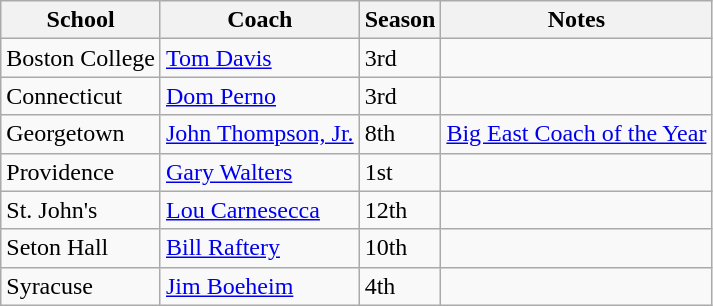<table class="wikitable">
<tr>
<th>School</th>
<th>Coach</th>
<th>Season</th>
<th>Notes</th>
</tr>
<tr>
<td>Boston College</td>
<td><a href='#'>Tom Davis</a></td>
<td>3rd</td>
<td></td>
</tr>
<tr>
<td>Connecticut</td>
<td><a href='#'>Dom Perno</a></td>
<td>3rd</td>
<td></td>
</tr>
<tr>
<td>Georgetown</td>
<td><a href='#'>John Thompson, Jr.</a></td>
<td>8th</td>
<td><a href='#'>Big East Coach of the Year</a></td>
</tr>
<tr>
<td>Providence</td>
<td><a href='#'>Gary Walters</a></td>
<td>1st</td>
<td></td>
</tr>
<tr>
<td>St. John's</td>
<td><a href='#'>Lou Carnesecca</a></td>
<td>12th</td>
<td></td>
</tr>
<tr>
<td>Seton Hall</td>
<td><a href='#'>Bill Raftery</a></td>
<td>10th</td>
<td></td>
</tr>
<tr>
<td>Syracuse</td>
<td><a href='#'>Jim Boeheim</a></td>
<td>4th</td>
<td></td>
</tr>
</table>
